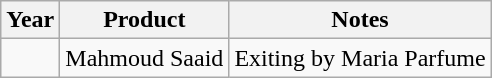<table class="wikitable">
<tr>
<th>Year</th>
<th>Product</th>
<th>Notes</th>
</tr>
<tr>
<td></td>
<td>Mahmoud Saaid</td>
<td>Exiting by Maria Parfume</td>
</tr>
</table>
